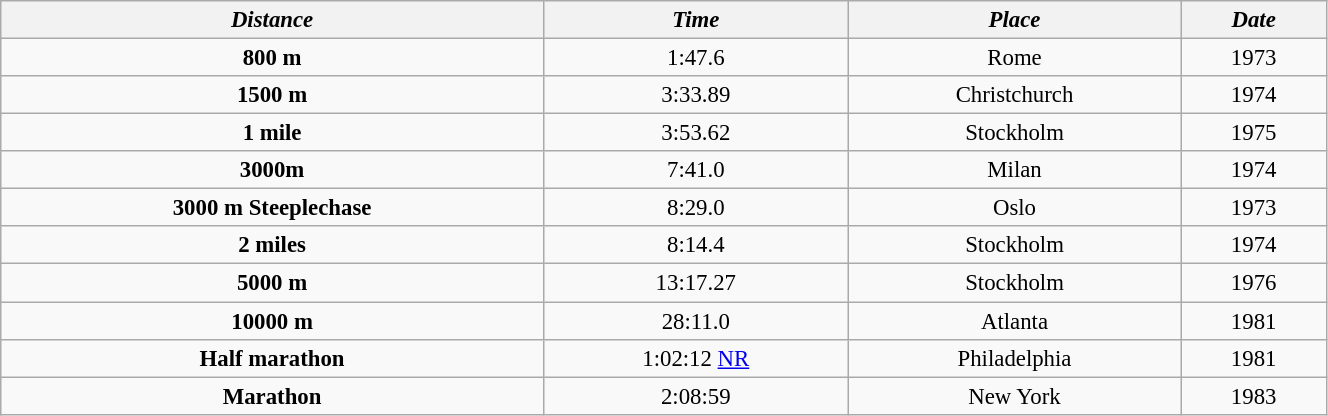<table class="wikitable" style=" text-align:center; font-size:95%;" width="70%">
<tr>
<th><em>Distance</em></th>
<th><em>Time</em></th>
<th><em>Place</em></th>
<th><em>Date</em></th>
</tr>
<tr>
<td><strong>800 m</strong></td>
<td>1:47.6</td>
<td>Rome</td>
<td>1973</td>
</tr>
<tr>
<td><strong>1500 m</strong></td>
<td>3:33.89</td>
<td>Christchurch</td>
<td>1974</td>
</tr>
<tr>
<td><strong>1 mile</strong></td>
<td>3:53.62</td>
<td>Stockholm</td>
<td>1975</td>
</tr>
<tr>
<td><strong>3000m</strong></td>
<td>7:41.0</td>
<td>Milan</td>
<td>1974</td>
</tr>
<tr>
<td><strong>3000 m Steeplechase</strong></td>
<td>8:29.0</td>
<td>Oslo</td>
<td>1973</td>
</tr>
<tr>
<td><strong>2 miles</strong></td>
<td>8:14.4</td>
<td>Stockholm</td>
<td>1974</td>
</tr>
<tr>
<td><strong>5000 m</strong></td>
<td>13:17.27</td>
<td>Stockholm</td>
<td>1976</td>
</tr>
<tr>
<td><strong>10000 m</strong></td>
<td>28:11.0</td>
<td>Atlanta</td>
<td>1981</td>
</tr>
<tr>
<td><strong>Half marathon</strong></td>
<td>1:02:12 <a href='#'>NR</a></td>
<td>Philadelphia</td>
<td>1981</td>
</tr>
<tr>
<td><strong>Marathon</strong></td>
<td>2:08:59</td>
<td>New York</td>
<td>1983</td>
</tr>
</table>
